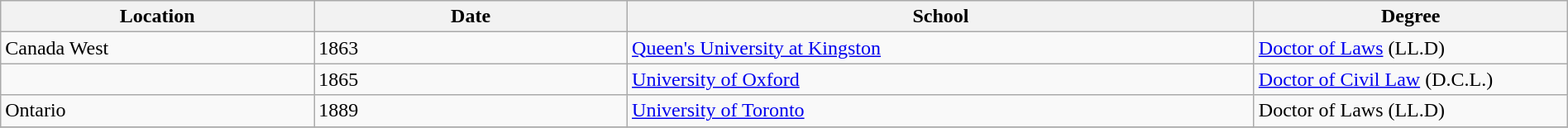<table class="wikitable" style="width:100%;">
<tr>
<th style="width:20%;">Location</th>
<th style="width:20%;">Date</th>
<th style="width:40%;">School</th>
<th style="width:20%;">Degree</th>
</tr>
<tr>
<td>Canada West</td>
<td>1863</td>
<td><a href='#'>Queen's University at Kingston</a></td>
<td><a href='#'>Doctor of Laws</a> (LL.D)</td>
</tr>
<tr>
<td></td>
<td>1865</td>
<td><a href='#'>University of Oxford</a></td>
<td><a href='#'>Doctor of Civil Law</a> (D.C.L.)</td>
</tr>
<tr>
<td>Ontario</td>
<td>1889</td>
<td><a href='#'>University of Toronto</a></td>
<td>Doctor of Laws (LL.D)</td>
</tr>
<tr>
</tr>
</table>
